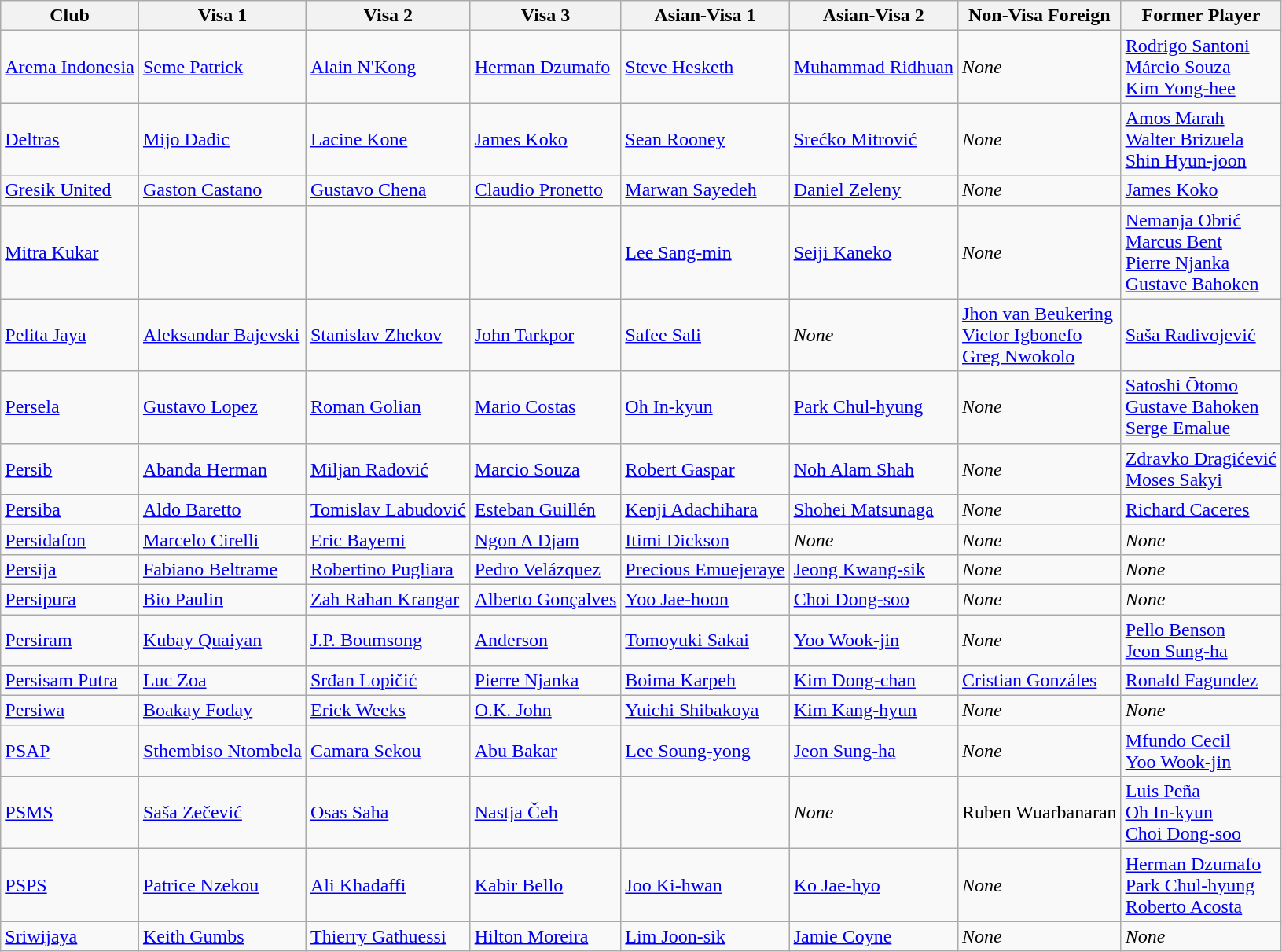<table class="wikitable" border="1">
<tr>
<th>Club</th>
<th>Visa 1</th>
<th>Visa 2</th>
<th>Visa 3</th>
<th>Asian-Visa 1</th>
<th>Asian-Visa 2</th>
<th>Non-Visa Foreign</th>
<th>Former Player</th>
</tr>
<tr>
<td><a href='#'>Arema Indonesia</a></td>
<td> <a href='#'>Seme Patrick</a></td>
<td> <a href='#'>Alain N'Kong</a></td>
<td> <a href='#'>Herman Dzumafo</a></td>
<td> <a href='#'>Steve Hesketh</a></td>
<td> <a href='#'>Muhammad Ridhuan</a></td>
<td><em>None</em></td>
<td> <a href='#'>Rodrigo Santoni</a> <br>  <a href='#'>Márcio Souza</a> <br>  <a href='#'>Kim Yong-hee</a></td>
</tr>
<tr>
<td><a href='#'>Deltras</a></td>
<td> <a href='#'>Mijo Dadic</a></td>
<td> <a href='#'>Lacine Kone</a></td>
<td> <a href='#'>James Koko</a></td>
<td> <a href='#'>Sean Rooney</a></td>
<td> <a href='#'>Srećko Mitrović</a></td>
<td><em>None</em></td>
<td> <a href='#'>Amos Marah</a> <br>  <a href='#'>Walter Brizuela</a> <br>  <a href='#'>Shin Hyun-joon</a></td>
</tr>
<tr>
<td><a href='#'>Gresik United</a></td>
<td> <a href='#'>Gaston Castano</a></td>
<td> <a href='#'>Gustavo Chena</a></td>
<td> <a href='#'>Claudio Pronetto</a></td>
<td> <a href='#'>Marwan Sayedeh</a></td>
<td> <a href='#'>Daniel Zeleny</a></td>
<td><em>None</em></td>
<td> <a href='#'>James Koko</a></td>
</tr>
<tr>
<td><a href='#'>Mitra Kukar</a></td>
<td> </td>
<td> </td>
<td> </td>
<td> <a href='#'>Lee Sang-min</a></td>
<td> <a href='#'>Seiji Kaneko</a></td>
<td><em>None</em></td>
<td> <a href='#'>Nemanja Obrić</a> <br>  <a href='#'>Marcus Bent</a> <br>  <a href='#'>Pierre Njanka</a> <br>  <a href='#'>Gustave Bahoken</a></td>
</tr>
<tr>
<td><a href='#'>Pelita Jaya</a></td>
<td> <a href='#'>Aleksandar Bajevski</a></td>
<td> <a href='#'>Stanislav Zhekov</a></td>
<td> <a href='#'>John Tarkpor</a></td>
<td> <a href='#'>Safee Sali</a></td>
<td><em>None</em></td>
<td> <a href='#'>Jhon van Beukering</a> <br>  <a href='#'>Victor Igbonefo</a> <br>  <a href='#'>Greg Nwokolo</a></td>
<td> <a href='#'>Saša Radivojević</a></td>
</tr>
<tr>
<td><a href='#'>Persela</a></td>
<td> <a href='#'>Gustavo Lopez</a></td>
<td> <a href='#'>Roman Golian</a></td>
<td> <a href='#'>Mario Costas</a></td>
<td> <a href='#'>Oh In-kyun</a></td>
<td> <a href='#'>Park Chul-hyung</a></td>
<td><em>None</em></td>
<td> <a href='#'>Satoshi Ōtomo</a> <br>  <a href='#'>Gustave Bahoken</a> <br>  <a href='#'>Serge Emalue</a></td>
</tr>
<tr>
<td><a href='#'>Persib</a></td>
<td> <a href='#'>Abanda Herman</a></td>
<td> <a href='#'>Miljan Radović</a></td>
<td> <a href='#'>Marcio Souza</a></td>
<td> <a href='#'>Robert Gaspar</a></td>
<td> <a href='#'>Noh Alam Shah</a></td>
<td><em>None</em></td>
<td> <a href='#'>Zdravko Dragićević</a> <br>  <a href='#'>Moses Sakyi</a></td>
</tr>
<tr>
<td><a href='#'>Persiba</a></td>
<td> <a href='#'>Aldo Baretto</a></td>
<td> <a href='#'>Tomislav Labudović</a></td>
<td> <a href='#'>Esteban Guillén</a></td>
<td> <a href='#'>Kenji Adachihara</a></td>
<td> <a href='#'>Shohei Matsunaga</a></td>
<td><em>None</em></td>
<td> <a href='#'>Richard Caceres</a></td>
</tr>
<tr>
<td><a href='#'>Persidafon</a></td>
<td> <a href='#'>Marcelo Cirelli</a></td>
<td> <a href='#'>Eric Bayemi</a></td>
<td> <a href='#'>Ngon A Djam</a></td>
<td> <a href='#'>Itimi Dickson</a></td>
<td><em>None</em></td>
<td><em>None</em></td>
<td><em>None</em></td>
</tr>
<tr>
<td><a href='#'>Persija</a></td>
<td> <a href='#'>Fabiano Beltrame</a></td>
<td> <a href='#'>Robertino Pugliara</a></td>
<td> <a href='#'>Pedro Velázquez</a></td>
<td> <a href='#'>Precious Emuejeraye</a></td>
<td> <a href='#'>Jeong Kwang-sik</a></td>
<td><em>None</em></td>
<td><em>None</em></td>
</tr>
<tr>
<td><a href='#'>Persipura</a></td>
<td> <a href='#'>Bio Paulin</a></td>
<td> <a href='#'>Zah Rahan Krangar</a></td>
<td> <a href='#'>Alberto Gonçalves</a></td>
<td> <a href='#'>Yoo Jae-hoon</a></td>
<td> <a href='#'>Choi Dong-soo</a></td>
<td><em>None</em></td>
<td><em>None</em></td>
</tr>
<tr>
<td><a href='#'>Persiram</a></td>
<td> <a href='#'>Kubay Quaiyan</a></td>
<td> <a href='#'>J.P. Boumsong</a></td>
<td> <a href='#'>Anderson</a></td>
<td> <a href='#'>Tomoyuki Sakai</a></td>
<td> <a href='#'>Yoo Wook-jin</a></td>
<td><em>None</em></td>
<td> <a href='#'>Pello Benson</a> <br>  <a href='#'>Jeon Sung-ha</a></td>
</tr>
<tr>
<td><a href='#'>Persisam Putra</a></td>
<td> <a href='#'>Luc Zoa</a></td>
<td> <a href='#'>Srđan Lopičić</a></td>
<td> <a href='#'>Pierre Njanka</a></td>
<td> <a href='#'>Boima Karpeh</a></td>
<td> <a href='#'>Kim Dong-chan</a></td>
<td> <a href='#'>Cristian Gonzáles</a></td>
<td> <a href='#'>Ronald Fagundez</a></td>
</tr>
<tr>
<td><a href='#'>Persiwa</a></td>
<td> <a href='#'>Boakay Foday</a></td>
<td> <a href='#'>Erick Weeks</a></td>
<td> <a href='#'>O.K. John</a></td>
<td> <a href='#'>Yuichi Shibakoya</a></td>
<td> <a href='#'>Kim Kang-hyun</a></td>
<td><em>None</em></td>
<td><em>None</em></td>
</tr>
<tr>
<td><a href='#'>PSAP</a></td>
<td> <a href='#'>Sthembiso Ntombela</a></td>
<td> <a href='#'>Camara Sekou</a></td>
<td> <a href='#'>Abu Bakar</a></td>
<td> <a href='#'>Lee Soung-yong</a></td>
<td> <a href='#'>Jeon Sung-ha</a></td>
<td><em>None</em></td>
<td> <a href='#'>Mfundo Cecil</a> <br>  <a href='#'>Yoo Wook-jin</a></td>
</tr>
<tr>
<td><a href='#'>PSMS</a></td>
<td> <a href='#'>Saša Zečević</a></td>
<td> <a href='#'>Osas Saha</a></td>
<td> <a href='#'>Nastja Čeh</a></td>
<td> </td>
<td><em>None</em></td>
<td> Ruben Wuarbanaran</td>
<td> <a href='#'>Luis Peña</a> <br>  <a href='#'>Oh In-kyun</a> <br>  <a href='#'>Choi Dong-soo</a></td>
</tr>
<tr>
<td><a href='#'>PSPS</a></td>
<td> <a href='#'>Patrice Nzekou</a></td>
<td> <a href='#'>Ali Khadaffi</a></td>
<td> <a href='#'>Kabir Bello</a></td>
<td> <a href='#'>Joo Ki-hwan</a></td>
<td> <a href='#'>Ko Jae-hyo</a></td>
<td><em>None</em></td>
<td> <a href='#'>Herman Dzumafo</a> <br>  <a href='#'>Park Chul-hyung</a> <br>  <a href='#'>Roberto Acosta</a></td>
</tr>
<tr>
<td><a href='#'>Sriwijaya</a></td>
<td> <a href='#'>Keith Gumbs</a></td>
<td> <a href='#'>Thierry Gathuessi</a></td>
<td> <a href='#'>Hilton Moreira</a></td>
<td> <a href='#'>Lim Joon-sik</a></td>
<td> <a href='#'>Jamie Coyne</a></td>
<td><em>None</em></td>
<td><em>None</em></td>
</tr>
</table>
